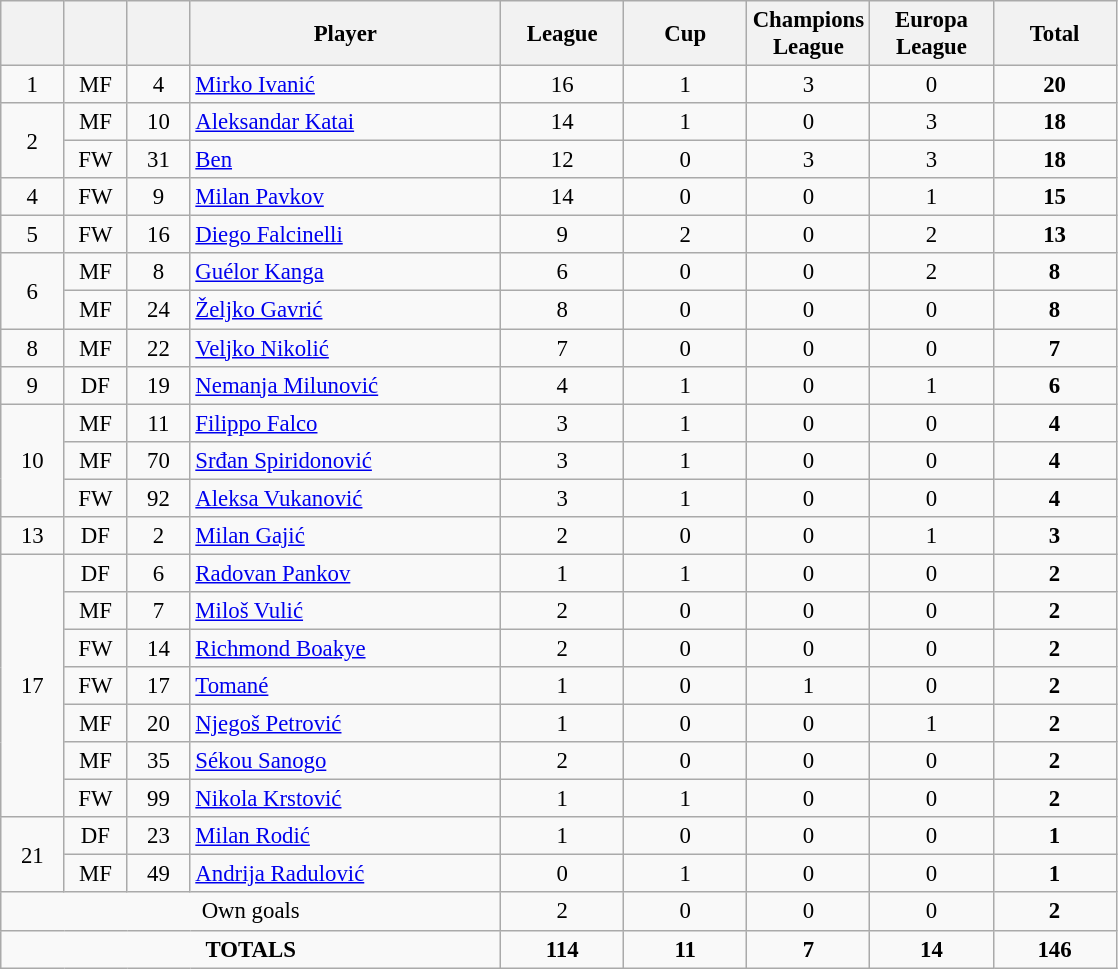<table class="wikitable" style="font-size: 95%; text-align: center;">
<tr>
<th width=35></th>
<th width=35></th>
<th width=35></th>
<th width=200>Player</th>
<th width=75>League</th>
<th width=75>Cup</th>
<th width=75>Champions League</th>
<th width=75>Europa League</th>
<th width=75>Total</th>
</tr>
<tr>
<td>1</td>
<td>MF</td>
<td>4</td>
<td align=left> <a href='#'>Mirko Ivanić</a></td>
<td>16</td>
<td>1</td>
<td>3</td>
<td>0</td>
<td><strong>20</strong></td>
</tr>
<tr>
<td rowspan=2>2</td>
<td>MF</td>
<td>10</td>
<td align=left> <a href='#'>Aleksandar Katai</a></td>
<td>14</td>
<td>1</td>
<td>0</td>
<td>3</td>
<td><strong>18</strong></td>
</tr>
<tr>
<td>FW</td>
<td>31</td>
<td align=left> <a href='#'>Ben</a></td>
<td>12</td>
<td>0</td>
<td>3</td>
<td>3</td>
<td><strong>18</strong></td>
</tr>
<tr>
<td>4</td>
<td>FW</td>
<td>9</td>
<td align=left> <a href='#'>Milan Pavkov</a></td>
<td>14</td>
<td>0</td>
<td>0</td>
<td>1</td>
<td><strong>15</strong></td>
</tr>
<tr>
<td>5</td>
<td>FW</td>
<td>16</td>
<td align=left> <a href='#'>Diego Falcinelli</a></td>
<td>9</td>
<td>2</td>
<td>0</td>
<td>2</td>
<td><strong>13</strong></td>
</tr>
<tr>
<td rowspan=2>6</td>
<td>MF</td>
<td>8</td>
<td align=left> <a href='#'>Guélor Kanga</a></td>
<td>6</td>
<td>0</td>
<td>0</td>
<td>2</td>
<td><strong>8</strong></td>
</tr>
<tr>
<td>MF</td>
<td>24</td>
<td align=left> <a href='#'>Željko Gavrić</a></td>
<td>8</td>
<td>0</td>
<td>0</td>
<td>0</td>
<td><strong>8</strong></td>
</tr>
<tr>
<td>8</td>
<td>MF</td>
<td>22</td>
<td align=left> <a href='#'>Veljko Nikolić</a></td>
<td>7</td>
<td>0</td>
<td>0</td>
<td>0</td>
<td><strong>7</strong></td>
</tr>
<tr>
<td>9</td>
<td>DF</td>
<td>19</td>
<td align=left> <a href='#'>Nemanja Milunović</a></td>
<td>4</td>
<td>1</td>
<td>0</td>
<td>1</td>
<td><strong>6</strong></td>
</tr>
<tr>
<td rowspan=3>10</td>
<td>MF</td>
<td>11</td>
<td align=left> <a href='#'>Filippo Falco</a></td>
<td>3</td>
<td>1</td>
<td>0</td>
<td>0</td>
<td><strong>4</strong></td>
</tr>
<tr>
<td>MF</td>
<td>70</td>
<td align=left> <a href='#'>Srđan Spiridonović</a></td>
<td>3</td>
<td>1</td>
<td>0</td>
<td>0</td>
<td><strong>4</strong></td>
</tr>
<tr>
<td>FW</td>
<td>92</td>
<td align=left> <a href='#'>Aleksa Vukanović</a></td>
<td>3</td>
<td>1</td>
<td>0</td>
<td>0</td>
<td><strong>4</strong></td>
</tr>
<tr>
<td>13</td>
<td>DF</td>
<td>2</td>
<td align=left> <a href='#'>Milan Gajić</a></td>
<td>2</td>
<td>0</td>
<td>0</td>
<td>1</td>
<td><strong>3</strong></td>
</tr>
<tr>
<td rowspan=7>17</td>
<td>DF</td>
<td>6</td>
<td align=left> <a href='#'>Radovan Pankov</a></td>
<td>1</td>
<td>1</td>
<td>0</td>
<td>0</td>
<td><strong>2</strong></td>
</tr>
<tr>
<td>MF</td>
<td>7</td>
<td align=left> <a href='#'>Miloš Vulić</a></td>
<td>2</td>
<td>0</td>
<td>0</td>
<td>0</td>
<td><strong>2</strong></td>
</tr>
<tr>
<td>FW</td>
<td>14</td>
<td align=left> <a href='#'>Richmond Boakye</a></td>
<td>2</td>
<td>0</td>
<td>0</td>
<td>0</td>
<td><strong>2</strong></td>
</tr>
<tr>
<td>FW</td>
<td>17</td>
<td align=left> <a href='#'>Tomané</a></td>
<td>1</td>
<td>0</td>
<td>1</td>
<td>0</td>
<td><strong>2</strong></td>
</tr>
<tr>
<td>MF</td>
<td>20</td>
<td align=left> <a href='#'>Njegoš Petrović</a></td>
<td>1</td>
<td>0</td>
<td>0</td>
<td>1</td>
<td><strong>2</strong></td>
</tr>
<tr>
<td>MF</td>
<td>35</td>
<td align=left> <a href='#'>Sékou Sanogo</a></td>
<td>2</td>
<td>0</td>
<td>0</td>
<td>0</td>
<td><strong>2</strong></td>
</tr>
<tr>
<td>FW</td>
<td>99</td>
<td align=left> <a href='#'>Nikola Krstović</a></td>
<td>1</td>
<td>1</td>
<td>0</td>
<td>0</td>
<td><strong>2</strong></td>
</tr>
<tr>
<td rowspan=2>21</td>
<td>DF</td>
<td>23</td>
<td align=left> <a href='#'>Milan Rodić</a></td>
<td>1</td>
<td>0</td>
<td>0</td>
<td>0</td>
<td><strong>1</strong></td>
</tr>
<tr>
<td>MF</td>
<td>49</td>
<td align=left> <a href='#'>Andrija Radulović</a></td>
<td>0</td>
<td>1</td>
<td>0</td>
<td>0</td>
<td><strong>1</strong></td>
</tr>
<tr>
<td colspan=4>Own goals</td>
<td>2</td>
<td>0</td>
<td>0</td>
<td>0</td>
<td><strong>2</strong></td>
</tr>
<tr>
<td colspan=4><strong>TOTALS</strong></td>
<td><strong>114</strong></td>
<td><strong>11</strong></td>
<td><strong>7</strong></td>
<td><strong>14</strong></td>
<td><strong>146</strong></td>
</tr>
</table>
